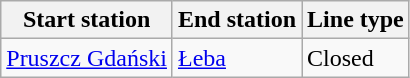<table class="wikitable">
<tr>
<th>Start station</th>
<th>End station</th>
<th>Line type</th>
</tr>
<tr>
<td><a href='#'>Pruszcz Gdański</a></td>
<td><a href='#'>Łeba</a></td>
<td>Closed</td>
</tr>
</table>
